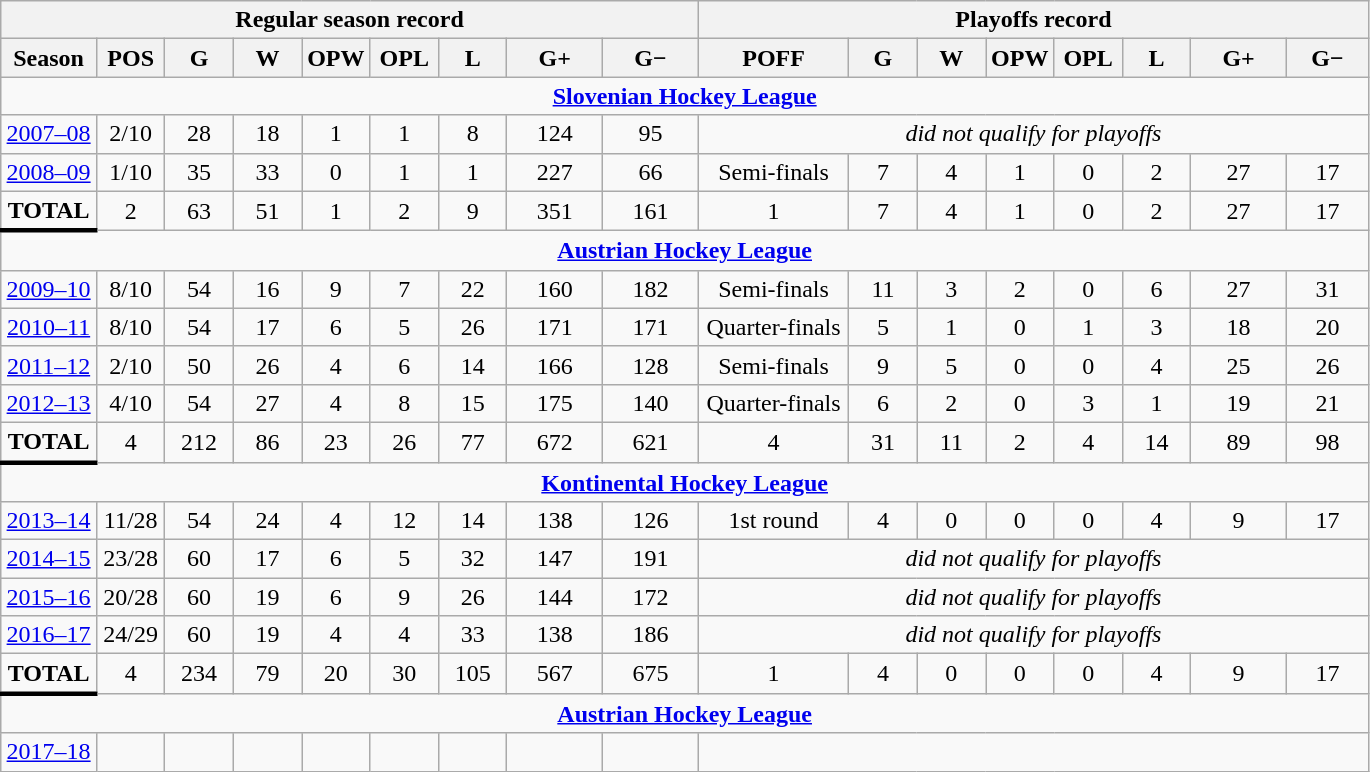<table class="wikitable" style="text-align:center;">
<tr>
<th colspan="9">Regular season record</th>
<th colspan="8">Playoffs record</th>
</tr>
<tr>
<th style="width:7%;">Season</th>
<th style="width:5%;">POS</th>
<th style="width:5%;">G</th>
<th style="width:5%;">W</th>
<th style="width:5%;">OPW</th>
<th style="width:5%;">OPL</th>
<th style="width:5%;">L</th>
<th style="width:7%;">G+</th>
<th style="width:7%;">G−</th>
<th style="width:11%;">POFF</th>
<th style="width:5%;">G</th>
<th style="width:5%;">W</th>
<th style="width:5%;">OPW</th>
<th style="width:5%;">OPL</th>
<th style="width:5%;">L</th>
<th style="width:7%;">G+</th>
<th style="width:7%;">G−</th>
</tr>
<tr>
<td colspan="17"><strong><a href='#'>Slovenian Hockey League</a></strong></td>
</tr>
<tr>
<td><a href='#'>2007–08</a></td>
<td>2/10</td>
<td>28</td>
<td>18</td>
<td>1</td>
<td>1</td>
<td>8</td>
<td>124</td>
<td>95</td>
<td colspan="8" style="text-align:center;"><em>did not qualify for playoffs</em></td>
</tr>
<tr>
<td><a href='#'>2008–09</a></td>
<td>1/10</td>
<td>35</td>
<td>33</td>
<td>0</td>
<td>1</td>
<td>1</td>
<td>227</td>
<td>66</td>
<td>Semi-finals</td>
<td>7</td>
<td>4</td>
<td>1</td>
<td>0</td>
<td>2</td>
<td>27</td>
<td>17</td>
</tr>
<tr>
<td style="border-bottom:3px solid black;"><strong>TOTAL</strong></td>
<td>2</td>
<td>63</td>
<td>51</td>
<td>1</td>
<td>2</td>
<td>9</td>
<td>351</td>
<td>161</td>
<td>1</td>
<td>7</td>
<td>4</td>
<td>1</td>
<td>0</td>
<td>2</td>
<td>27</td>
<td>17</td>
</tr>
<tr>
<td colspan="17"><strong><a href='#'>Austrian Hockey League</a></strong></td>
</tr>
<tr>
<td><a href='#'>2009–10</a></td>
<td>8/10</td>
<td>54</td>
<td>16</td>
<td>9</td>
<td>7</td>
<td>22</td>
<td>160</td>
<td>182</td>
<td>Semi-finals</td>
<td>11</td>
<td>3</td>
<td>2</td>
<td>0</td>
<td>6</td>
<td>27</td>
<td>31</td>
</tr>
<tr>
<td><a href='#'>2010–11</a></td>
<td>8/10</td>
<td>54</td>
<td>17</td>
<td>6</td>
<td>5</td>
<td>26</td>
<td>171</td>
<td>171</td>
<td>Quarter-finals</td>
<td>5</td>
<td>1</td>
<td>0</td>
<td>1</td>
<td>3</td>
<td>18</td>
<td>20</td>
</tr>
<tr>
<td><a href='#'>2011–12</a></td>
<td>2/10</td>
<td>50</td>
<td>26</td>
<td>4</td>
<td>6</td>
<td>14</td>
<td>166</td>
<td>128</td>
<td>Semi-finals</td>
<td>9</td>
<td>5</td>
<td>0</td>
<td>0</td>
<td>4</td>
<td>25</td>
<td>26</td>
</tr>
<tr>
<td><a href='#'>2012–13</a></td>
<td>4/10</td>
<td>54</td>
<td>27</td>
<td>4</td>
<td>8</td>
<td>15</td>
<td>175</td>
<td>140</td>
<td>Quarter-finals</td>
<td>6</td>
<td>2</td>
<td>0</td>
<td>3</td>
<td>1</td>
<td>19</td>
<td>21</td>
</tr>
<tr>
<td style="border-bottom:3px solid black;"><strong>TOTAL</strong></td>
<td>4</td>
<td>212</td>
<td>86</td>
<td>23</td>
<td>26</td>
<td>77</td>
<td>672</td>
<td>621</td>
<td>4</td>
<td>31</td>
<td>11</td>
<td>2</td>
<td>4</td>
<td>14</td>
<td>89</td>
<td>98</td>
</tr>
<tr>
<td colspan="17"><strong><a href='#'>Kontinental Hockey League</a></strong></td>
</tr>
<tr>
<td><a href='#'>2013–14</a></td>
<td>11/28</td>
<td>54</td>
<td>24</td>
<td>4</td>
<td>12</td>
<td>14</td>
<td>138</td>
<td>126</td>
<td>1st round</td>
<td>4</td>
<td>0</td>
<td>0</td>
<td>0</td>
<td>4</td>
<td>9</td>
<td>17</td>
</tr>
<tr>
<td><a href='#'>2014–15</a></td>
<td>23/28</td>
<td>60</td>
<td>17</td>
<td>6</td>
<td>5</td>
<td>32</td>
<td>147</td>
<td>191</td>
<td colspan="8" style="text-align:center;"><em>did not qualify for playoffs</em></td>
</tr>
<tr>
<td><a href='#'>2015–16</a></td>
<td>20/28</td>
<td>60</td>
<td>19</td>
<td>6</td>
<td>9</td>
<td>26</td>
<td>144</td>
<td>172</td>
<td colspan="8" style="text-align:center;"><em>did not qualify for playoffs</em></td>
</tr>
<tr>
<td><a href='#'>2016–17</a></td>
<td>24/29</td>
<td>60</td>
<td>19</td>
<td>4</td>
<td>4</td>
<td>33</td>
<td>138</td>
<td>186</td>
<td colspan="8" style="text-align:center;"><em>did not qualify for playoffs</em></td>
</tr>
<tr>
<td style="border-bottom:3px solid black;"><strong>TOTAL</strong></td>
<td>4</td>
<td>234</td>
<td>79</td>
<td>20</td>
<td>30</td>
<td>105</td>
<td>567</td>
<td>675</td>
<td>1</td>
<td>4</td>
<td>0</td>
<td>0</td>
<td>0</td>
<td>4</td>
<td>9</td>
<td>17</td>
</tr>
<tr>
<td colspan="17"><strong><a href='#'>Austrian Hockey League</a></strong></td>
</tr>
<tr>
<td><a href='#'>2017–18</a></td>
<td></td>
<td></td>
<td></td>
<td></td>
<td></td>
<td></td>
<td></td>
<td></td>
<td colspan="8" style="text-align:center;"></td>
</tr>
</table>
